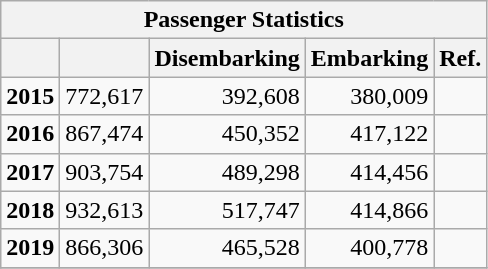<table class="wikitable" padding="2px" style="text-align:right; ">
<tr>
<th colspan="11">Passenger Statistics</th>
</tr>
<tr>
<th></th>
<th></th>
<th>Disembarking</th>
<th>Embarking</th>
<th>Ref.</th>
</tr>
<tr>
<td><strong>2015</strong></td>
<td>772,617</td>
<td>392,608</td>
<td>380,009</td>
<td></td>
</tr>
<tr>
<td><strong>2016</strong></td>
<td>867,474</td>
<td>450,352</td>
<td>417,122</td>
<td></td>
</tr>
<tr>
<td><strong>2017</strong></td>
<td>903,754</td>
<td>489,298</td>
<td>414,456</td>
<td></td>
</tr>
<tr>
<td><strong>2018</strong></td>
<td>932,613</td>
<td>517,747</td>
<td>414,866</td>
<td></td>
</tr>
<tr>
<td><strong>2019</strong></td>
<td>866,306</td>
<td>465,528</td>
<td>400,778</td>
<td></td>
</tr>
<tr>
</tr>
</table>
